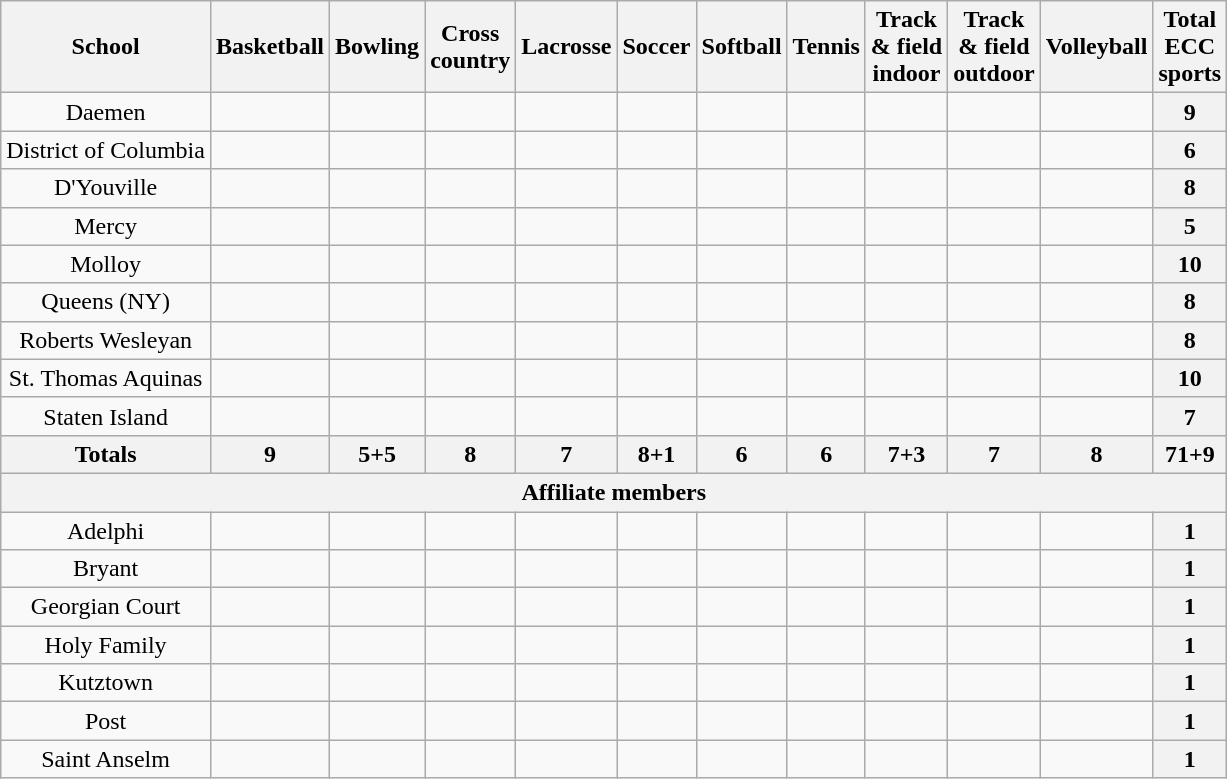<table class="wikitable" style="text-align:center">
<tr>
<th>School</th>
<th>Basketball</th>
<th>Bowling </th>
<th>Cross<br>country</th>
<th>Lacrosse</th>
<th>Soccer</th>
<th>Softball</th>
<th>Tennis</th>
<th>Track<br>& field<br>indoor</th>
<th>Track<br>& field<br>outdoor</th>
<th>Volleyball</th>
<th>Total<br>ECC<br>sports</th>
</tr>
<tr>
<td>Daemen</td>
<td></td>
<td></td>
<td></td>
<td></td>
<td></td>
<td></td>
<td></td>
<td></td>
<td></td>
<td></td>
<th>9</th>
</tr>
<tr>
<td>District of Columbia</td>
<td></td>
<td></td>
<td></td>
<td></td>
<td></td>
<td></td>
<td></td>
<td></td>
<td></td>
<td></td>
<th>6</th>
</tr>
<tr>
<td>D'Youville</td>
<td></td>
<td></td>
<td></td>
<td></td>
<td></td>
<td></td>
<td></td>
<td></td>
<td></td>
<td></td>
<th>8</th>
</tr>
<tr>
<td>Mercy</td>
<td></td>
<td></td>
<td></td>
<td></td>
<td></td>
<td></td>
<td></td>
<td></td>
<td></td>
<td></td>
<th>5</th>
</tr>
<tr>
<td>Molloy</td>
<td></td>
<td></td>
<td></td>
<td></td>
<td></td>
<td></td>
<td></td>
<td></td>
<td></td>
<td></td>
<th>10</th>
</tr>
<tr>
<td>Queens (NY)</td>
<td></td>
<td></td>
<td></td>
<td></td>
<td></td>
<td></td>
<td></td>
<td></td>
<td></td>
<td></td>
<th>8</th>
</tr>
<tr>
<td>Roberts Wesleyan</td>
<td></td>
<td></td>
<td></td>
<td></td>
<td></td>
<td></td>
<td></td>
<td></td>
<td></td>
<td></td>
<th>8</th>
</tr>
<tr>
<td>St. Thomas Aquinas</td>
<td></td>
<td></td>
<td></td>
<td></td>
<td></td>
<td></td>
<td></td>
<td></td>
<td></td>
<td></td>
<th>10</th>
</tr>
<tr>
<td>Staten Island</td>
<td></td>
<td></td>
<td></td>
<td></td>
<td></td>
<td></td>
<td></td>
<td></td>
<td></td>
<td></td>
<th>7</th>
</tr>
<tr>
<th>Totals</th>
<th>9</th>
<th>5+5</th>
<th>8</th>
<th>7</th>
<th>8+1</th>
<th>6</th>
<th>6</th>
<th>7+3</th>
<th>7</th>
<th>8</th>
<th>71+9</th>
</tr>
<tr>
<th colspan=12>Affiliate members</th>
</tr>
<tr>
<td>Adelphi</td>
<td></td>
<td></td>
<td></td>
<td></td>
<td></td>
<td></td>
<td></td>
<td></td>
<td></td>
<td></td>
<th>1</th>
</tr>
<tr>
<td>Bryant</td>
<td></td>
<td></td>
<td></td>
<td></td>
<td></td>
<td></td>
<td></td>
<td></td>
<td></td>
<td></td>
<th>1</th>
</tr>
<tr>
<td>Georgian Court</td>
<td></td>
<td></td>
<td></td>
<td></td>
<td></td>
<td></td>
<td></td>
<td></td>
<td></td>
<td></td>
<th>1</th>
</tr>
<tr>
<td>Holy Family</td>
<td></td>
<td></td>
<td></td>
<td></td>
<td></td>
<td></td>
<td></td>
<td></td>
<td></td>
<td></td>
<th>1</th>
</tr>
<tr>
<td>Kutztown</td>
<td></td>
<td></td>
<td></td>
<td></td>
<td></td>
<td></td>
<td></td>
<td></td>
<td></td>
<td></td>
<th>1</th>
</tr>
<tr>
<td>Post</td>
<td></td>
<td></td>
<td></td>
<td></td>
<td></td>
<td></td>
<td></td>
<td></td>
<td></td>
<td></td>
<th>1</th>
</tr>
<tr>
<td>Saint Anselm</td>
<td></td>
<td></td>
<td></td>
<td></td>
<td></td>
<td></td>
<td></td>
<td></td>
<td></td>
<td></td>
<th>1<br></th>
</tr>
</table>
